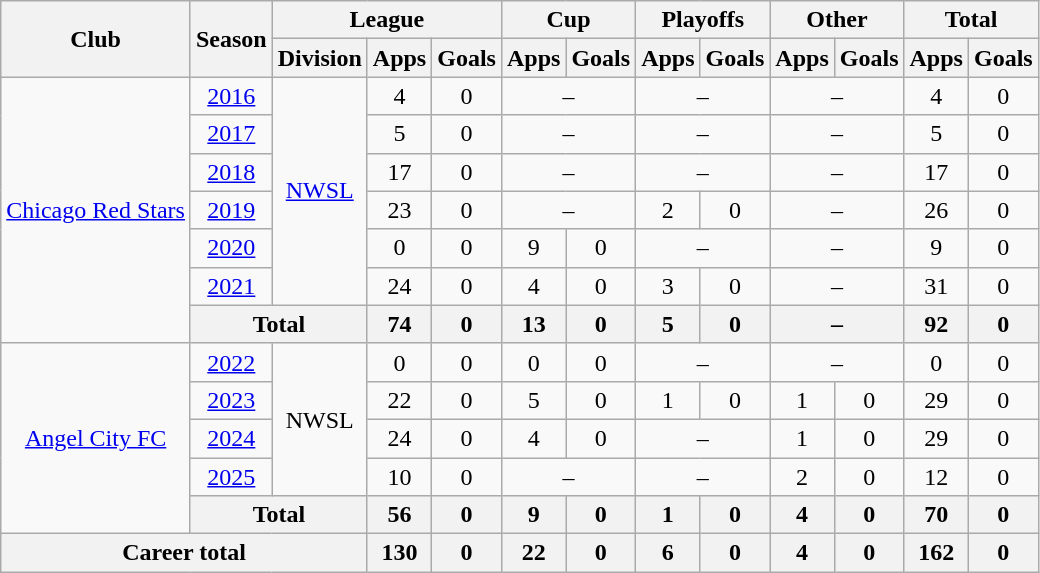<table class="wikitable" style="text-align: center;">
<tr>
<th rowspan="2">Club</th>
<th rowspan="2">Season</th>
<th colspan="3">League</th>
<th colspan="2">Cup</th>
<th colspan="2">Playoffs</th>
<th colspan="2">Other</th>
<th colspan="2">Total</th>
</tr>
<tr>
<th>Division</th>
<th>Apps</th>
<th>Goals</th>
<th>Apps</th>
<th>Goals</th>
<th>Apps</th>
<th>Goals</th>
<th>Apps</th>
<th>Goals</th>
<th>Apps</th>
<th>Goals</th>
</tr>
<tr>
<td rowspan="7"><a href='#'>Chicago Red Stars</a></td>
<td><a href='#'>2016</a></td>
<td rowspan="6"><a href='#'>NWSL</a></td>
<td>4</td>
<td>0</td>
<td colspan="2">–</td>
<td colspan="2">–</td>
<td colspan="2">–</td>
<td>4</td>
<td>0</td>
</tr>
<tr>
<td><a href='#'>2017</a></td>
<td>5</td>
<td>0</td>
<td colspan="2">–</td>
<td colspan="2">–</td>
<td colspan="2">–</td>
<td>5</td>
<td>0</td>
</tr>
<tr>
<td><a href='#'>2018</a></td>
<td>17</td>
<td>0</td>
<td colspan="2">–</td>
<td colspan="2">–</td>
<td colspan="2">–</td>
<td>17</td>
<td>0</td>
</tr>
<tr>
<td><a href='#'>2019</a></td>
<td>23</td>
<td>0</td>
<td colspan="2">–</td>
<td>2</td>
<td>0</td>
<td colspan="2">–</td>
<td>26</td>
<td>0</td>
</tr>
<tr>
<td><a href='#'>2020</a></td>
<td>0</td>
<td>0</td>
<td>9</td>
<td>0</td>
<td colspan="2">–</td>
<td colspan="2">–</td>
<td>9</td>
<td>0</td>
</tr>
<tr>
<td><a href='#'>2021</a></td>
<td>24</td>
<td>0</td>
<td>4</td>
<td>0</td>
<td>3</td>
<td>0</td>
<td colspan="2">–</td>
<td>31</td>
<td>0</td>
</tr>
<tr>
<th colspan="2">Total</th>
<th>74</th>
<th>0</th>
<th>13</th>
<th>0</th>
<th>5</th>
<th>0</th>
<th colspan="2">–</th>
<th>92</th>
<th>0</th>
</tr>
<tr>
<td rowspan="5"><a href='#'>Angel City FC</a></td>
<td><a href='#'>2022</a></td>
<td rowspan="4">NWSL</td>
<td>0</td>
<td>0</td>
<td>0</td>
<td>0</td>
<td colspan="2">–</td>
<td colspan="2">–</td>
<td>0</td>
<td>0</td>
</tr>
<tr>
<td><a href='#'>2023</a></td>
<td>22</td>
<td>0</td>
<td>5</td>
<td>0</td>
<td>1</td>
<td>0</td>
<td>1</td>
<td>0</td>
<td>29</td>
<td>0</td>
</tr>
<tr>
<td><a href='#'>2024</a></td>
<td>24</td>
<td>0</td>
<td>4</td>
<td>0</td>
<td colspan="2">–</td>
<td>1</td>
<td>0</td>
<td>29</td>
<td>0</td>
</tr>
<tr>
<td><a href='#'>2025</a></td>
<td>10</td>
<td>0</td>
<td colspan="2">–</td>
<td colspan="2">–</td>
<td>2</td>
<td>0</td>
<td>12</td>
<td>0</td>
</tr>
<tr>
<th colspan="2">Total</th>
<th>56</th>
<th>0</th>
<th>9</th>
<th>0</th>
<th>1</th>
<th>0</th>
<th>4</th>
<th>0</th>
<th>70</th>
<th>0</th>
</tr>
<tr>
<th colspan="3">Career total</th>
<th>130</th>
<th>0</th>
<th>22</th>
<th>0</th>
<th>6</th>
<th>0</th>
<th>4</th>
<th>0</th>
<th>162</th>
<th>0</th>
</tr>
</table>
